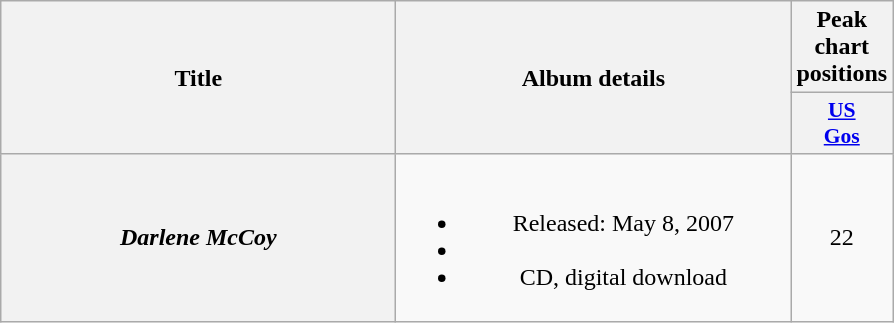<table class="wikitable plainrowheaders" style="text-align:center;">
<tr>
<th scope="col" rowspan="2" style="width:16em;">Title</th>
<th scope="col" rowspan="2" style="width:16em;">Album details</th>
<th scope="col" colspan="1">Peak chart positions</th>
</tr>
<tr>
<th style="width:3em; font-size:90%"><a href='#'>US<br>Gos</a></th>
</tr>
<tr>
<th scope="row"><em>Darlene McCoy</em></th>
<td><br><ul><li>Released: May 8, 2007</li><li></li><li>CD, digital download</li></ul></td>
<td>22</td>
</tr>
</table>
